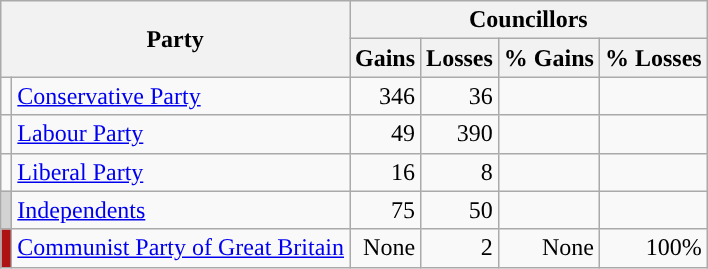<table class="wikitable" border="1">
<tr border="1" cellspacing="0" cellpadding="5">
<th colspan="2" rowspan="2" align="center">Party</th>
<th colspan="4" valign="top">Councillors</th>
</tr>
<tr>
<th valign="top">Gains</th>
<th valign="top">Losses</th>
<th valign="top">% Gains</th>
<th valign="top">% Losses</th>
</tr>
<tr>
<td style="color:inherit;background:"></td>
<td><a href='#'>Conservative Party</a></td>
<td align="right">346</td>
<td align="right">36</td>
<td align="right"></td>
<td align="right"></td>
</tr>
<tr>
<td style="color:inherit;background:"></td>
<td><a href='#'>Labour Party</a></td>
<td align="right">49</td>
<td align="right">390</td>
<td align="right"></td>
<td align="right"></td>
</tr>
<tr>
<td style="color:inherit;background:"></td>
<td><a href='#'>Liberal Party</a></td>
<td align="right">16</td>
<td align="right">8</td>
<td align="right"></td>
<td align="right"></td>
</tr>
<tr>
<td style="color:inherit;background:#d3d3d3"></td>
<td><a href='#'>Independents</a></td>
<td align="right">75</td>
<td align="right">50</td>
<td align="right"></td>
<td align="right"></td>
</tr>
<tr>
<td style="color:inherit;background:#af1213"></td>
<td><a href='#'>Communist Party of Great Britain</a></td>
<td align="right">None</td>
<td align="right">2</td>
<td align="right">None</td>
<td align="right">100%</td>
</tr>
</table>
